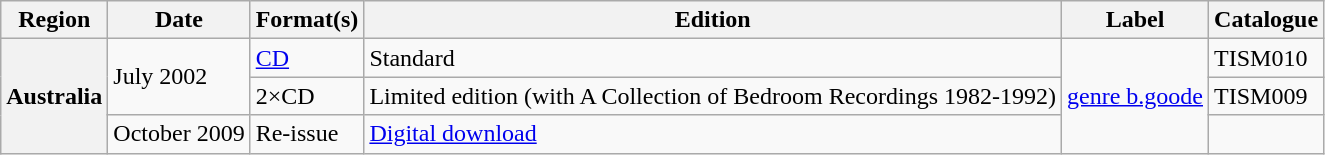<table class="wikitable plainrowheaders">
<tr>
<th scope="col">Region</th>
<th scope="col">Date</th>
<th scope="col">Format(s)</th>
<th scope="col">Edition</th>
<th scope="col">Label</th>
<th scope="col">Catalogue</th>
</tr>
<tr>
<th scope="row" rowspan="3">Australia</th>
<td rowspan="2">July 2002</td>
<td><a href='#'>CD</a></td>
<td>Standard</td>
<td rowspan="3"><a href='#'>genre b.goode</a></td>
<td>TISM010</td>
</tr>
<tr>
<td>2×CD</td>
<td>Limited edition (with A Collection of Bedroom Recordings 1982-1992)</td>
<td>TISM009</td>
</tr>
<tr>
<td>October 2009</td>
<td>Re-issue</td>
<td><a href='#'>Digital download</a></td>
<td></td>
</tr>
</table>
